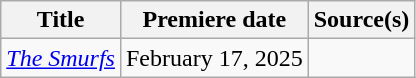<table class="wikitable sortable">
<tr>
<th>Title</th>
<th>Premiere date</th>
<th>Source(s)</th>
</tr>
<tr>
<td><em><a href='#'>The Smurfs</a></em></td>
<td>February 17, 2025</td>
<td></td>
</tr>
</table>
